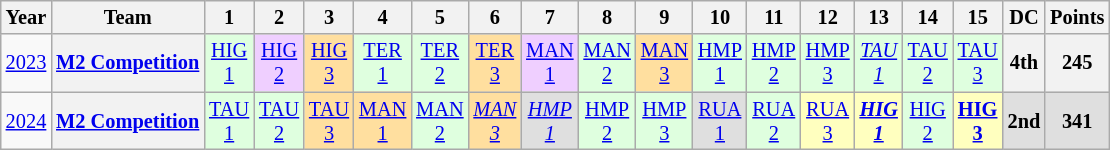<table class="wikitable" style="text-align:center; font-size:85%">
<tr>
<th>Year</th>
<th>Team</th>
<th>1</th>
<th>2</th>
<th>3</th>
<th>4</th>
<th>5</th>
<th>6</th>
<th>7</th>
<th>8</th>
<th>9</th>
<th>10</th>
<th>11</th>
<th>12</th>
<th>13</th>
<th>14</th>
<th>15</th>
<th>DC</th>
<th>Points</th>
</tr>
<tr>
<td><a href='#'>2023</a></td>
<th nowrap><a href='#'>M2 Competition</a></th>
<td style="background:#DFFFDF;"><a href='#'>HIG<br>1</a><br></td>
<td style="background:#EFCFFF;"><a href='#'>HIG<br>2</a><br></td>
<td style="background:#FFDF9F;"><a href='#'>HIG<br>3</a><br></td>
<td style="background:#DFFFDF;"><a href='#'>TER<br>1</a><br></td>
<td style="background:#DFFFDF;"><a href='#'>TER<br>2</a><br></td>
<td style="background:#FFDF9F;"><a href='#'>TER<br>3</a><br></td>
<td style="background:#EFCFFF;"><a href='#'>MAN<br>1</a><br></td>
<td style="background:#DFFFDF;"><a href='#'>MAN<br>2</a><br></td>
<td style="background:#FFDF9F;"><a href='#'>MAN<br>3</a><br></td>
<td style="background:#DFFFDF;"><a href='#'>HMP<br>1</a><br></td>
<td style="background:#DFFFDF;"><a href='#'>HMP<br>2</a><br></td>
<td style="background:#DFFFDF;"><a href='#'>HMP<br>3</a><br></td>
<td style="background:#DFFFDF;"><em><a href='#'>TAU<br>1</a></em><br></td>
<td style="background:#DFFFDF;"><a href='#'>TAU<br>2</a><br></td>
<td style="background:#DFFFDF;"><a href='#'>TAU<br>3</a><br></td>
<th style="background:#;">4th</th>
<th style="background:#;">245</th>
</tr>
<tr>
<td><a href='#'>2024</a></td>
<th nowrap><a href='#'>M2 Competition</a></th>
<td style="background:#DFFFDF;"><a href='#'>TAU<br>1</a><br></td>
<td style="background:#DFFFDF;"><a href='#'>TAU<br>2</a><br></td>
<td style="background:#FFDF9F;"><a href='#'>TAU<br>3</a><br></td>
<td style="background:#FFDF9F;"><a href='#'>MAN<br>1</a><br></td>
<td style="background:#DFFFDF;"><a href='#'>MAN<br>2</a><br></td>
<td style="background:#FFDF9F;"><em><a href='#'>MAN<br>3</a></em><br></td>
<td style="background:#DFDFDF;"><em><a href='#'>HMP<br>1</a></em><br></td>
<td style="background:#DFFFDF;"><a href='#'>HMP<br>2</a><br></td>
<td style="background:#DFFFDF;"><a href='#'>HMP<br>3</a><br></td>
<td style="background:#DFDFDF;"><a href='#'>RUA<br>1</a><br></td>
<td style="background:#DFFFDF;"><a href='#'>RUA<br>2</a><br></td>
<td style="background:#FFFFBF;"><a href='#'>RUA<br>3</a><br></td>
<td style="background:#FFFFBF;"><strong><em><a href='#'>HIG<br>1</a></em></strong><br></td>
<td style="background:#DFFFDF;"><a href='#'>HIG<br>2</a><br></td>
<td style="background:#FFFFBF;"><strong><a href='#'>HIG<br>3</a></strong><br></td>
<th style="background:#DFDFDF;">2nd</th>
<th style="background:#DFDFDF;">341</th>
</tr>
</table>
